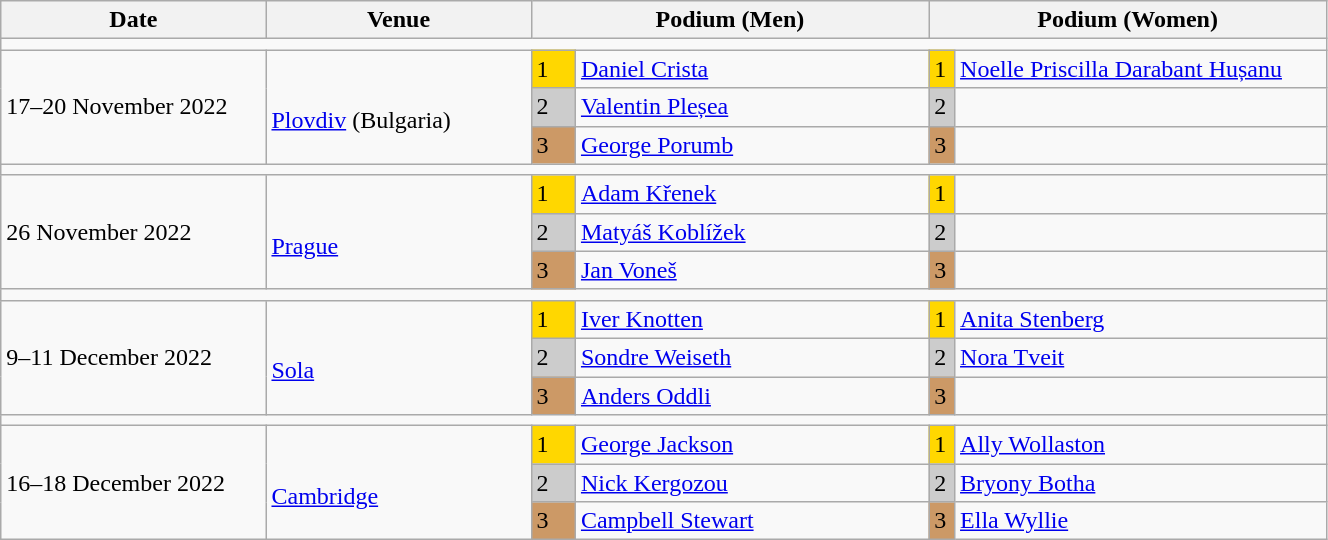<table class="wikitable" width=70%>
<tr>
<th>Date</th>
<th width=20%>Venue</th>
<th colspan=2 width=30%>Podium (Men)</th>
<th colspan=2 width=30%>Podium (Women)</th>
</tr>
<tr>
<td colspan=6></td>
</tr>
<tr>
<td rowspan=3>17–20 November 2022</td>
<td rowspan=3><br><a href='#'>Plovdiv</a> (Bulgaria)</td>
<td bgcolor=FFD700>1</td>
<td><a href='#'>Daniel Crista</a></td>
<td bgcolor=FFD700>1</td>
<td><a href='#'>Noelle Priscilla Darabant Hușanu</a></td>
</tr>
<tr>
<td bgcolor=CCCCCC>2</td>
<td><a href='#'>Valentin Pleșea</a></td>
<td bgcolor=CCCCCC>2</td>
<td></td>
</tr>
<tr>
<td bgcolor=CC9966>3</td>
<td><a href='#'>George Porumb</a></td>
<td bgcolor=CC9966>3</td>
<td></td>
</tr>
<tr>
<td colspan=6></td>
</tr>
<tr>
<td rowspan=3>26 November 2022</td>
<td rowspan=3><br><a href='#'>Prague</a></td>
<td bgcolor=FFD700>1</td>
<td><a href='#'>Adam Křenek</a></td>
<td bgcolor=FFD700>1</td>
<td></td>
</tr>
<tr>
<td bgcolor=CCCCCC>2</td>
<td><a href='#'>Matyáš Koblížek</a></td>
<td bgcolor=CCCCCC>2</td>
<td></td>
</tr>
<tr>
<td bgcolor=CC9966>3</td>
<td><a href='#'>Jan Voneš</a></td>
<td bgcolor=CC9966>3</td>
<td></td>
</tr>
<tr>
<td colspan=6></td>
</tr>
<tr>
<td rowspan=3>9–11 December 2022</td>
<td rowspan=3><br><a href='#'>Sola</a></td>
<td bgcolor=FFD700>1</td>
<td><a href='#'>Iver Knotten</a></td>
<td bgcolor=FFD700>1</td>
<td><a href='#'>Anita Stenberg</a></td>
</tr>
<tr>
<td bgcolor=CCCCCC>2</td>
<td><a href='#'>Sondre Weiseth</a></td>
<td bgcolor=CCCCCC>2</td>
<td><a href='#'>Nora Tveit</a></td>
</tr>
<tr>
<td bgcolor=CC9966>3</td>
<td><a href='#'>Anders Oddli</a></td>
<td bgcolor=CC9966>3</td>
<td></td>
</tr>
<tr>
<td colspan=6></td>
</tr>
<tr>
<td rowspan=3>16–18 December 2022</td>
<td rowspan=3><br><a href='#'>Cambridge</a></td>
<td bgcolor=FFD700>1</td>
<td><a href='#'>George Jackson</a></td>
<td bgcolor=FFD700>1</td>
<td><a href='#'>Ally Wollaston</a></td>
</tr>
<tr>
<td bgcolor=CCCCCC>2</td>
<td><a href='#'>Nick Kergozou</a></td>
<td bgcolor=CCCCCC>2</td>
<td><a href='#'>Bryony Botha</a></td>
</tr>
<tr>
<td bgcolor=CC9966>3</td>
<td><a href='#'>Campbell Stewart</a></td>
<td bgcolor=CC9966>3</td>
<td><a href='#'>Ella Wyllie</a></td>
</tr>
</table>
